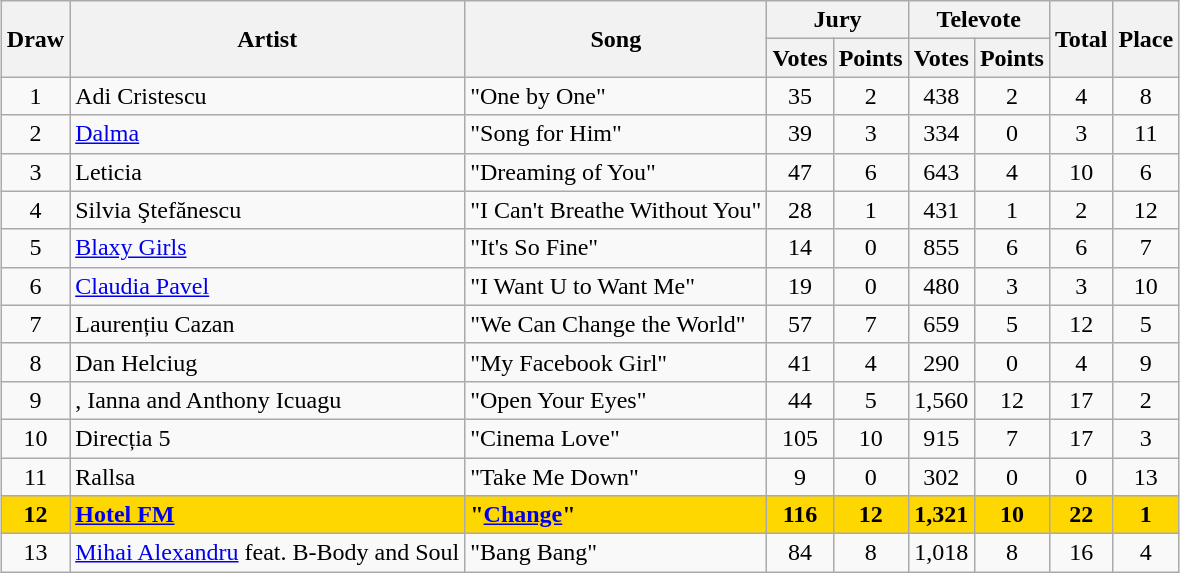<table class="sortable wikitable" style="margin: 1em auto 1em auto; text-align:center;">
<tr>
<th rowspan="2">Draw</th>
<th rowspan="2">Artist</th>
<th rowspan="2">Song</th>
<th colspan="2">Jury</th>
<th colspan="2">Televote</th>
<th rowspan="2">Total</th>
<th rowspan="2">Place</th>
</tr>
<tr>
<th>Votes</th>
<th>Points</th>
<th>Votes</th>
<th>Points</th>
</tr>
<tr>
<td>1</td>
<td align="left">Adi Cristescu</td>
<td align="left">"One by One"</td>
<td>35</td>
<td>2</td>
<td>438</td>
<td>2</td>
<td>4</td>
<td>8</td>
</tr>
<tr>
<td>2</td>
<td align="left"><a href='#'>Dalma</a></td>
<td align="left">"Song for Him"</td>
<td>39</td>
<td>3</td>
<td>334</td>
<td>0</td>
<td>3</td>
<td>11</td>
</tr>
<tr>
<td>3</td>
<td align="left">Leticia</td>
<td align="left">"Dreaming of You"</td>
<td>47</td>
<td>6</td>
<td>643</td>
<td>4</td>
<td>10</td>
<td>6</td>
</tr>
<tr>
<td>4</td>
<td align="left">Silvia Ştefănescu</td>
<td align="left">"I Can't Breathe Without You"</td>
<td>28</td>
<td>1</td>
<td>431</td>
<td>1</td>
<td>2</td>
<td>12</td>
</tr>
<tr>
<td>5</td>
<td align="left"><a href='#'>Blaxy Girls</a></td>
<td align="left">"It's So Fine"</td>
<td>14</td>
<td>0</td>
<td>855</td>
<td>6</td>
<td>6</td>
<td>7</td>
</tr>
<tr>
<td>6</td>
<td align="left"><a href='#'>Claudia Pavel</a></td>
<td align="left">"I Want U to Want Me"</td>
<td>19</td>
<td>0</td>
<td>480</td>
<td>3</td>
<td>3</td>
<td>10</td>
</tr>
<tr>
<td>7</td>
<td align="left">Laurențiu Cazan</td>
<td align="left">"We Can Change the World"</td>
<td>57</td>
<td>7</td>
<td>659</td>
<td>5</td>
<td>12</td>
<td>5</td>
</tr>
<tr>
<td>8</td>
<td align="left">Dan Helciug</td>
<td align="left">"My Facebook Girl"</td>
<td>41</td>
<td>4</td>
<td>290</td>
<td>0</td>
<td>4</td>
<td>9</td>
</tr>
<tr>
<td>9</td>
<td align="left">, Ianna and Anthony Icuagu</td>
<td align="left">"Open Your Eyes"</td>
<td>44</td>
<td>5</td>
<td>1,560</td>
<td>12</td>
<td>17</td>
<td>2</td>
</tr>
<tr>
<td>10</td>
<td align="left">Direcția 5</td>
<td align="left">"Cinema Love"</td>
<td>105</td>
<td>10</td>
<td>915</td>
<td>7</td>
<td>17</td>
<td>3</td>
</tr>
<tr>
<td>11</td>
<td align="left">Rallsa</td>
<td align="left">"Take Me Down"</td>
<td>9</td>
<td>0</td>
<td>302</td>
<td>0</td>
<td>0</td>
<td>13</td>
</tr>
<tr style="font-weight:bold;background:gold;">
<td>12</td>
<td align="left"><a href='#'>Hotel FM</a></td>
<td align="left">"<a href='#'>Change</a>"</td>
<td>116</td>
<td>12</td>
<td>1,321</td>
<td>10</td>
<td>22</td>
<td>1</td>
</tr>
<tr>
<td>13</td>
<td align="left"><a href='#'>Mihai Alexandru</a> feat. B-Body and Soul</td>
<td align="left">"Bang Bang"</td>
<td>84</td>
<td>8</td>
<td>1,018</td>
<td>8</td>
<td>16</td>
<td>4</td>
</tr>
</table>
